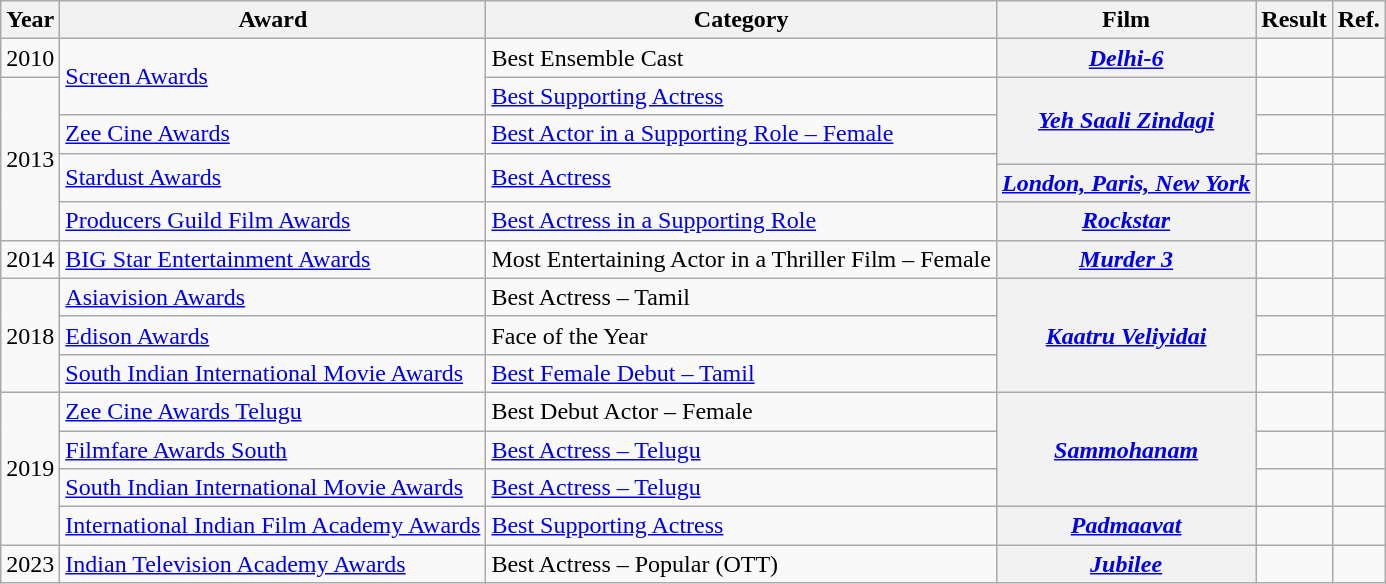<table class="wikitable plainrowheaders">
<tr>
<th scope="col">Year</th>
<th scope="col">Award</th>
<th scope="col">Category</th>
<th scope="col">Film</th>
<th scope="col">Result</th>
<th scope="col">Ref.</th>
</tr>
<tr>
<td>2010</td>
<td rowspan="2"><a href='#'>Screen Awards</a></td>
<td>Best Ensemble Cast</td>
<th scope="row"><em><a href='#'>Delhi-6</a></em></th>
<td></td>
<td></td>
</tr>
<tr>
<td rowspan="5">2013</td>
<td><a href='#'>Best Supporting Actress</a></td>
<th rowspan="3" scope="row"><em><a href='#'>Yeh Saali Zindagi</a></em></th>
<td></td>
<td></td>
</tr>
<tr>
<td><a href='#'>Zee Cine Awards</a></td>
<td><a href='#'>Best Actor in a Supporting Role – Female</a></td>
<td></td>
<td></td>
</tr>
<tr>
<td rowspan="2"><a href='#'>Stardust Awards</a></td>
<td rowspan="2"><a href='#'>Best Actress</a></td>
<td></td>
<td></td>
</tr>
<tr>
<th scope="row"><em><a href='#'>London, Paris, New York</a></em></th>
<td></td>
<td></td>
</tr>
<tr>
<td><a href='#'>Producers Guild Film Awards</a></td>
<td><a href='#'>Best Actress in a Supporting Role</a></td>
<th scope="row"><em><a href='#'>Rockstar</a></em></th>
<td></td>
<td></td>
</tr>
<tr>
<td>2014</td>
<td><a href='#'>BIG Star Entertainment Awards</a></td>
<td>Most Entertaining Actor in a Thriller Film – Female</td>
<th scope="row"><em><a href='#'>Murder 3</a></em></th>
<td></td>
<td></td>
</tr>
<tr>
<td rowspan="3">2018</td>
<td><a href='#'>Asiavision Awards</a></td>
<td>Best Actress – Tamil</td>
<th rowspan="3" scope="row"><em><a href='#'>Kaatru Veliyidai</a></em></th>
<td></td>
<td></td>
</tr>
<tr>
<td><a href='#'>Edison Awards</a></td>
<td>Face of the Year</td>
<td></td>
<td></td>
</tr>
<tr>
<td><a href='#'>South Indian International Movie Awards</a></td>
<td><a href='#'>Best Female Debut – Tamil</a></td>
<td></td>
<td></td>
</tr>
<tr>
<td rowspan="4">2019</td>
<td><a href='#'>Zee Cine Awards Telugu</a></td>
<td>Best Debut Actor – Female</td>
<th rowspan="3" scope="row"><em><a href='#'>Sammohanam</a></em></th>
<td></td>
<td></td>
</tr>
<tr>
<td><a href='#'>Filmfare Awards South</a></td>
<td><a href='#'>Best Actress – Telugu</a></td>
<td></td>
<td></td>
</tr>
<tr>
<td><a href='#'>South Indian International Movie Awards</a></td>
<td><a href='#'>Best Actress – Telugu</a></td>
<td></td>
<td></td>
</tr>
<tr>
<td><a href='#'>International Indian Film Academy Awards</a></td>
<td><a href='#'>Best Supporting Actress</a></td>
<th scope="row"><em><a href='#'>Padmaavat</a></em></th>
<td></td>
<td></td>
</tr>
<tr>
<td>2023</td>
<td><a href='#'>Indian Television Academy Awards</a></td>
<td>Best Actress – Popular (OTT)</td>
<th scope="row"><em><a href='#'>Jubilee</a></em></th>
<td></td>
<td></td>
</tr>
</table>
